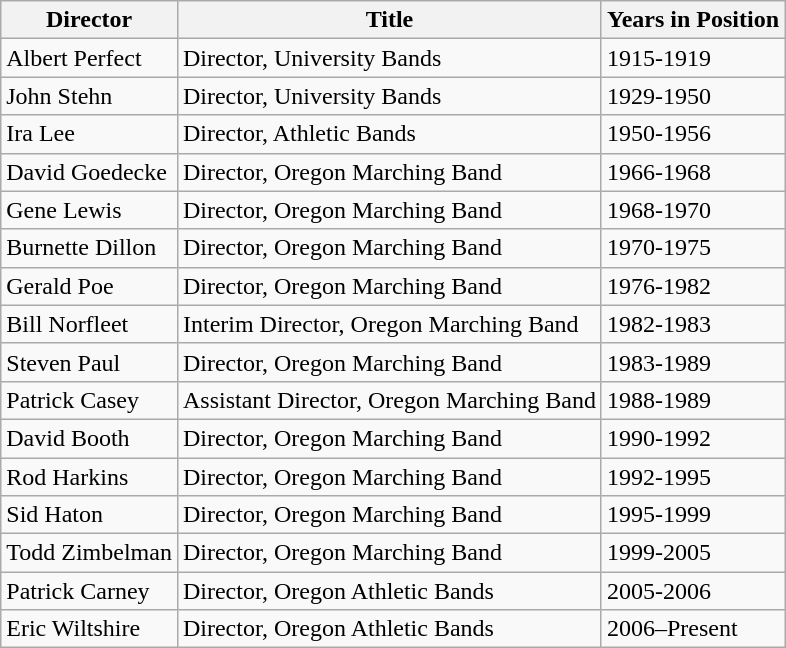<table class="wikitable">
<tr>
<th>Director</th>
<th>Title</th>
<th>Years in Position</th>
</tr>
<tr>
<td>Albert Perfect</td>
<td>Director, University Bands</td>
<td>1915-1919</td>
</tr>
<tr>
<td>John Stehn</td>
<td>Director, University Bands</td>
<td>1929-1950</td>
</tr>
<tr>
<td>Ira Lee</td>
<td>Director, Athletic Bands</td>
<td>1950-1956</td>
</tr>
<tr>
<td>David Goedecke</td>
<td>Director, Oregon Marching Band</td>
<td>1966-1968</td>
</tr>
<tr>
<td>Gene Lewis</td>
<td>Director, Oregon Marching Band</td>
<td>1968-1970</td>
</tr>
<tr>
<td>Burnette Dillon</td>
<td>Director, Oregon Marching Band</td>
<td>1970-1975</td>
</tr>
<tr>
<td>Gerald Poe</td>
<td>Director, Oregon Marching Band</td>
<td>1976-1982</td>
</tr>
<tr>
<td>Bill Norfleet</td>
<td>Interim Director, Oregon Marching Band</td>
<td>1982-1983</td>
</tr>
<tr>
<td>Steven Paul</td>
<td>Director, Oregon Marching Band</td>
<td>1983-1989</td>
</tr>
<tr>
<td>Patrick Casey</td>
<td>Assistant Director, Oregon Marching Band</td>
<td>1988-1989</td>
</tr>
<tr>
<td>David Booth</td>
<td>Director, Oregon Marching Band</td>
<td>1990-1992</td>
</tr>
<tr>
<td>Rod Harkins</td>
<td>Director, Oregon Marching Band</td>
<td>1992-1995</td>
</tr>
<tr>
<td>Sid Haton</td>
<td>Director, Oregon Marching Band</td>
<td>1995-1999</td>
</tr>
<tr>
<td>Todd Zimbelman</td>
<td>Director, Oregon Marching Band</td>
<td>1999-2005</td>
</tr>
<tr>
<td>Patrick Carney</td>
<td>Director, Oregon Athletic Bands</td>
<td>2005-2006</td>
</tr>
<tr>
<td>Eric Wiltshire</td>
<td>Director, Oregon Athletic Bands</td>
<td>2006–Present</td>
</tr>
</table>
